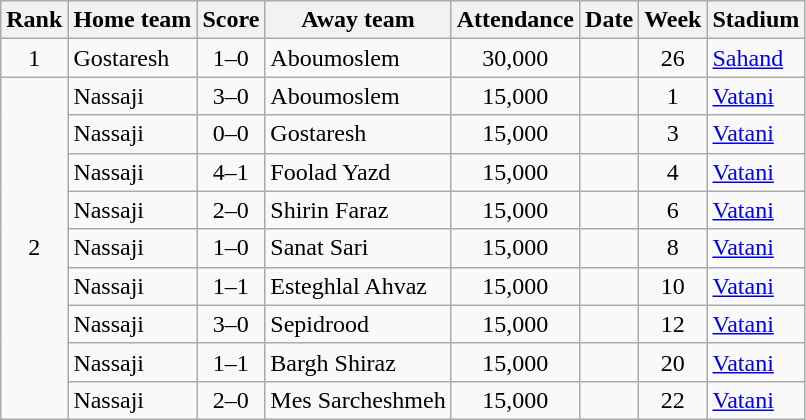<table class="wikitable sortable">
<tr>
<th>Rank</th>
<th>Home team</th>
<th>Score</th>
<th>Away team</th>
<th>Attendance</th>
<th>Date</th>
<th>Week</th>
<th>Stadium</th>
</tr>
<tr>
<td align=center>1</td>
<td>Gostaresh</td>
<td align=center>1–0</td>
<td>Aboumoslem</td>
<td align=center>30,000</td>
<td></td>
<td align=center>26</td>
<td><a href='#'>Sahand</a></td>
</tr>
<tr>
<td align=center rowspan="9">2</td>
<td>Nassaji</td>
<td align=center>3–0</td>
<td>Aboumoslem</td>
<td align=center>15,000</td>
<td></td>
<td align=center>1</td>
<td><a href='#'>Vatani</a></td>
</tr>
<tr>
<td>Nassaji</td>
<td align=center>0–0</td>
<td>Gostaresh</td>
<td align=center>15,000</td>
<td></td>
<td align=center>3</td>
<td><a href='#'>Vatani</a></td>
</tr>
<tr>
<td>Nassaji</td>
<td align=center>4–1</td>
<td>Foolad Yazd</td>
<td align=center>15,000</td>
<td></td>
<td align=center>4</td>
<td><a href='#'>Vatani</a></td>
</tr>
<tr>
<td>Nassaji</td>
<td align=center>2–0</td>
<td>Shirin Faraz</td>
<td align=center>15,000</td>
<td></td>
<td align=center>6</td>
<td><a href='#'>Vatani</a></td>
</tr>
<tr>
<td>Nassaji</td>
<td align=center>1–0</td>
<td>Sanat Sari</td>
<td align=center>15,000</td>
<td></td>
<td align=center>8</td>
<td><a href='#'>Vatani</a></td>
</tr>
<tr>
<td>Nassaji</td>
<td align=center>1–1</td>
<td>Esteghlal Ahvaz</td>
<td align=center>15,000</td>
<td></td>
<td align=center>10</td>
<td><a href='#'>Vatani</a></td>
</tr>
<tr>
<td>Nassaji</td>
<td align=center>3–0</td>
<td>Sepidrood</td>
<td align=center>15,000</td>
<td></td>
<td align=center>12</td>
<td><a href='#'>Vatani</a></td>
</tr>
<tr>
<td>Nassaji</td>
<td align=center>1–1</td>
<td>Bargh Shiraz</td>
<td align=center>15,000</td>
<td></td>
<td align=center>20</td>
<td><a href='#'>Vatani</a></td>
</tr>
<tr>
<td>Nassaji</td>
<td align=center>2–0</td>
<td>Mes Sarcheshmeh</td>
<td align=center>15,000</td>
<td></td>
<td align=center>22</td>
<td><a href='#'>Vatani</a></td>
</tr>
</table>
